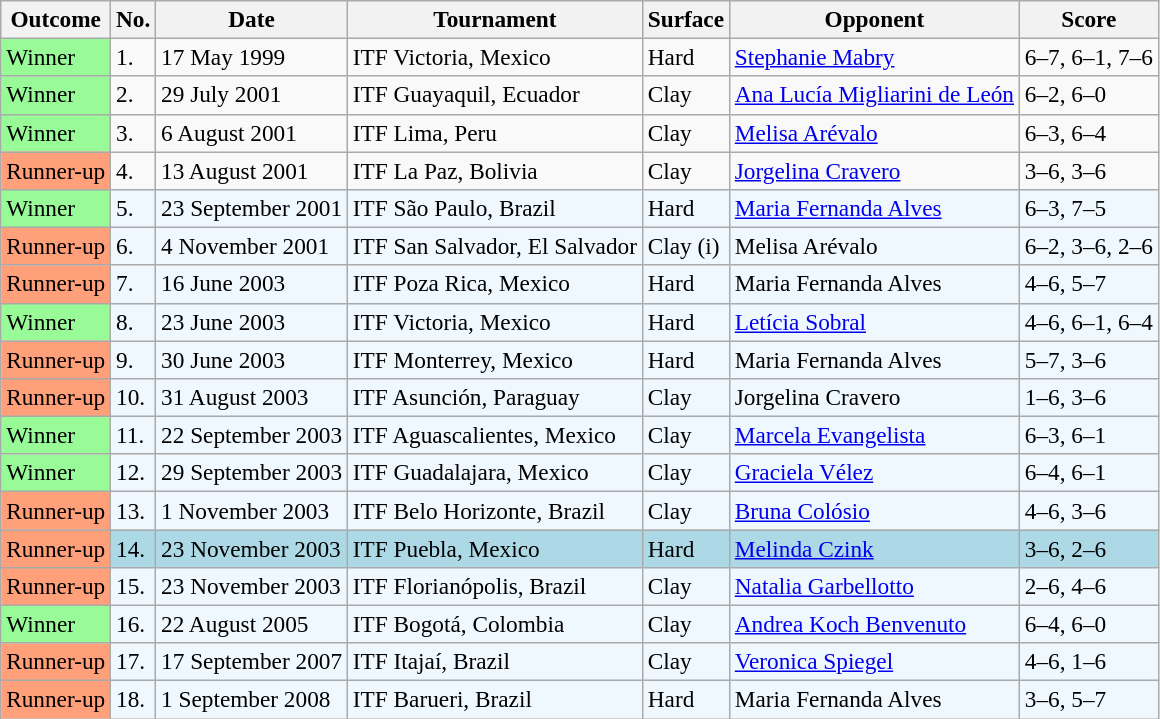<table class="sortable wikitable" style=font-size:97%>
<tr>
<th>Outcome</th>
<th>No.</th>
<th>Date</th>
<th>Tournament</th>
<th>Surface</th>
<th>Opponent</th>
<th>Score</th>
</tr>
<tr>
<td bgcolor="98FB98">Winner</td>
<td>1.</td>
<td>17 May 1999</td>
<td>ITF Victoria, Mexico</td>
<td>Hard</td>
<td> <a href='#'>Stephanie Mabry</a></td>
<td>6–7, 6–1, 7–6</td>
</tr>
<tr>
<td bgcolor="98FB98">Winner</td>
<td>2.</td>
<td>29 July 2001</td>
<td>ITF Guayaquil, Ecuador</td>
<td>Clay</td>
<td> <a href='#'>Ana Lucía Migliarini de León</a></td>
<td>6–2, 6–0</td>
</tr>
<tr>
<td bgcolor="98FB98">Winner</td>
<td>3.</td>
<td>6 August 2001</td>
<td>ITF Lima, Peru</td>
<td>Clay</td>
<td> <a href='#'>Melisa Arévalo</a></td>
<td>6–3, 6–4</td>
</tr>
<tr>
<td bgcolor="FFA07A">Runner-up</td>
<td>4.</td>
<td>13 August 2001</td>
<td>ITF La Paz, Bolivia</td>
<td>Clay</td>
<td> <a href='#'>Jorgelina Cravero</a></td>
<td>3–6, 3–6</td>
</tr>
<tr style="background:#f0f8ff;">
<td bgcolor="98FB98">Winner</td>
<td>5.</td>
<td>23 September 2001</td>
<td>ITF São Paulo, Brazil</td>
<td>Hard</td>
<td> <a href='#'>Maria Fernanda Alves</a></td>
<td>6–3, 7–5</td>
</tr>
<tr style="background:#f0f8ff;">
<td bgcolor="FFA07A">Runner-up</td>
<td>6.</td>
<td>4 November 2001</td>
<td>ITF San Salvador, El Salvador</td>
<td>Clay (i)</td>
<td> Melisa Arévalo</td>
<td>6–2, 3–6, 2–6</td>
</tr>
<tr style="background:#f0f8ff;">
<td bgcolor="FFA07A">Runner-up</td>
<td>7.</td>
<td>16 June 2003</td>
<td>ITF Poza Rica, Mexico</td>
<td>Hard</td>
<td> Maria Fernanda Alves</td>
<td>4–6, 5–7</td>
</tr>
<tr style="background:#f0f8ff;">
<td bgcolor="98FB98">Winner</td>
<td>8.</td>
<td>23 June 2003</td>
<td>ITF Victoria, Mexico</td>
<td>Hard</td>
<td> <a href='#'>Letícia Sobral</a></td>
<td>4–6, 6–1, 6–4</td>
</tr>
<tr style="background:#f0f8ff;">
<td bgcolor="FFA07A">Runner-up</td>
<td>9.</td>
<td>30 June 2003</td>
<td>ITF Monterrey, Mexico</td>
<td>Hard</td>
<td> Maria Fernanda Alves</td>
<td>5–7, 3–6</td>
</tr>
<tr style="background:#f0f8ff;">
<td bgcolor="FFA07A">Runner-up</td>
<td>10.</td>
<td>31 August 2003</td>
<td>ITF Asunción, Paraguay</td>
<td>Clay</td>
<td> Jorgelina Cravero</td>
<td>1–6, 3–6</td>
</tr>
<tr style="background:#f0f8ff;">
<td bgcolor="98FB98">Winner</td>
<td>11.</td>
<td>22 September 2003</td>
<td>ITF Aguascalientes, Mexico</td>
<td>Clay</td>
<td> <a href='#'>Marcela Evangelista</a></td>
<td>6–3, 6–1</td>
</tr>
<tr style="background:#f0f8ff;">
<td bgcolor="98FB98">Winner</td>
<td>12.</td>
<td>29 September 2003</td>
<td>ITF Guadalajara, Mexico</td>
<td>Clay</td>
<td> <a href='#'>Graciela Vélez</a></td>
<td>6–4, 6–1</td>
</tr>
<tr style="background:#f0f8ff;">
<td bgcolor="FFA07A">Runner-up</td>
<td>13.</td>
<td>1 November 2003</td>
<td>ITF Belo Horizonte, Brazil</td>
<td>Clay</td>
<td> <a href='#'>Bruna Colósio</a></td>
<td>4–6, 3–6</td>
</tr>
<tr style="background:lightblue;">
<td bgcolor="FFA07A">Runner-up</td>
<td>14.</td>
<td>23 November 2003</td>
<td>ITF Puebla, Mexico</td>
<td>Hard</td>
<td> <a href='#'>Melinda Czink</a></td>
<td>3–6, 2–6</td>
</tr>
<tr style="background:#f0f8ff;">
<td bgcolor="FFA07A">Runner-up</td>
<td>15.</td>
<td>23 November 2003</td>
<td>ITF Florianópolis, Brazil</td>
<td>Clay</td>
<td> <a href='#'>Natalia Garbellotto</a></td>
<td>2–6, 4–6</td>
</tr>
<tr style="background:#f0f8ff;">
<td bgcolor="98FB98">Winner</td>
<td>16.</td>
<td>22 August 2005</td>
<td>ITF Bogotá, Colombia</td>
<td>Clay</td>
<td> <a href='#'>Andrea Koch Benvenuto</a></td>
<td>6–4, 6–0</td>
</tr>
<tr style="background:#f0f8ff;">
<td bgcolor="FFA07A">Runner-up</td>
<td>17.</td>
<td>17 September 2007</td>
<td>ITF Itajaí, Brazil</td>
<td>Clay</td>
<td> <a href='#'>Veronica Spiegel</a></td>
<td>4–6, 1–6</td>
</tr>
<tr style="background:#f0f8ff;">
<td bgcolor="FFA07A">Runner-up</td>
<td>18.</td>
<td>1 September 2008</td>
<td>ITF Barueri, Brazil</td>
<td>Hard</td>
<td> Maria Fernanda Alves</td>
<td>3–6, 5–7</td>
</tr>
</table>
